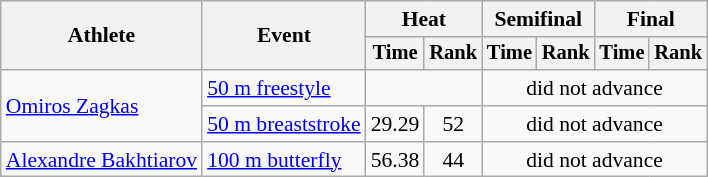<table class=wikitable style="font-size:90%">
<tr>
<th rowspan="2">Athlete</th>
<th rowspan="2">Event</th>
<th colspan="2">Heat</th>
<th colspan="2">Semifinal</th>
<th colspan="2">Final</th>
</tr>
<tr style="font-size:95%">
<th>Time</th>
<th>Rank</th>
<th>Time</th>
<th>Rank</th>
<th>Time</th>
<th>Rank</th>
</tr>
<tr align=center>
<td align=left rowspan=2><a href='#'>Omiros Zagkas</a></td>
<td align=left><a href='#'>50 m freestyle</a></td>
<td colspan=2></td>
<td colspan=4>did not advance</td>
</tr>
<tr align=center>
<td align=left><a href='#'>50 m breaststroke</a></td>
<td>29.29</td>
<td>52</td>
<td colspan=4>did not advance</td>
</tr>
<tr align=center>
<td align=left><a href='#'>Alexandre Bakhtiarov</a></td>
<td align=left><a href='#'>100 m butterfly</a></td>
<td>56.38</td>
<td>44</td>
<td colspan=4>did not advance</td>
</tr>
</table>
